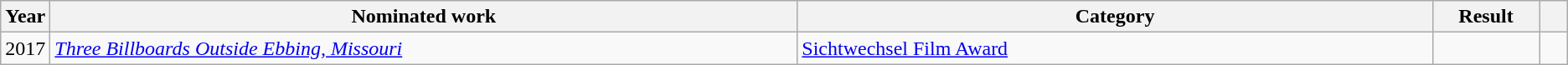<table class="wikitable">
<tr>
<th scope="col" style="width:1em;">Year</th>
<th scope="col" style="width:39em;">Nominated work</th>
<th scope="col" style="width:33em;">Category</th>
<th scope="col" style="width:5em;">Result</th>
<th scope="col" style="width:1em;"></th>
</tr>
<tr>
<td>2017</td>
<td><em><a href='#'>Three Billboards Outside Ebbing, Missouri</a></em></td>
<td><a href='#'>Sichtwechsel Film Award</a></td>
<td></td>
<td style="text-align:center;"></td>
</tr>
</table>
